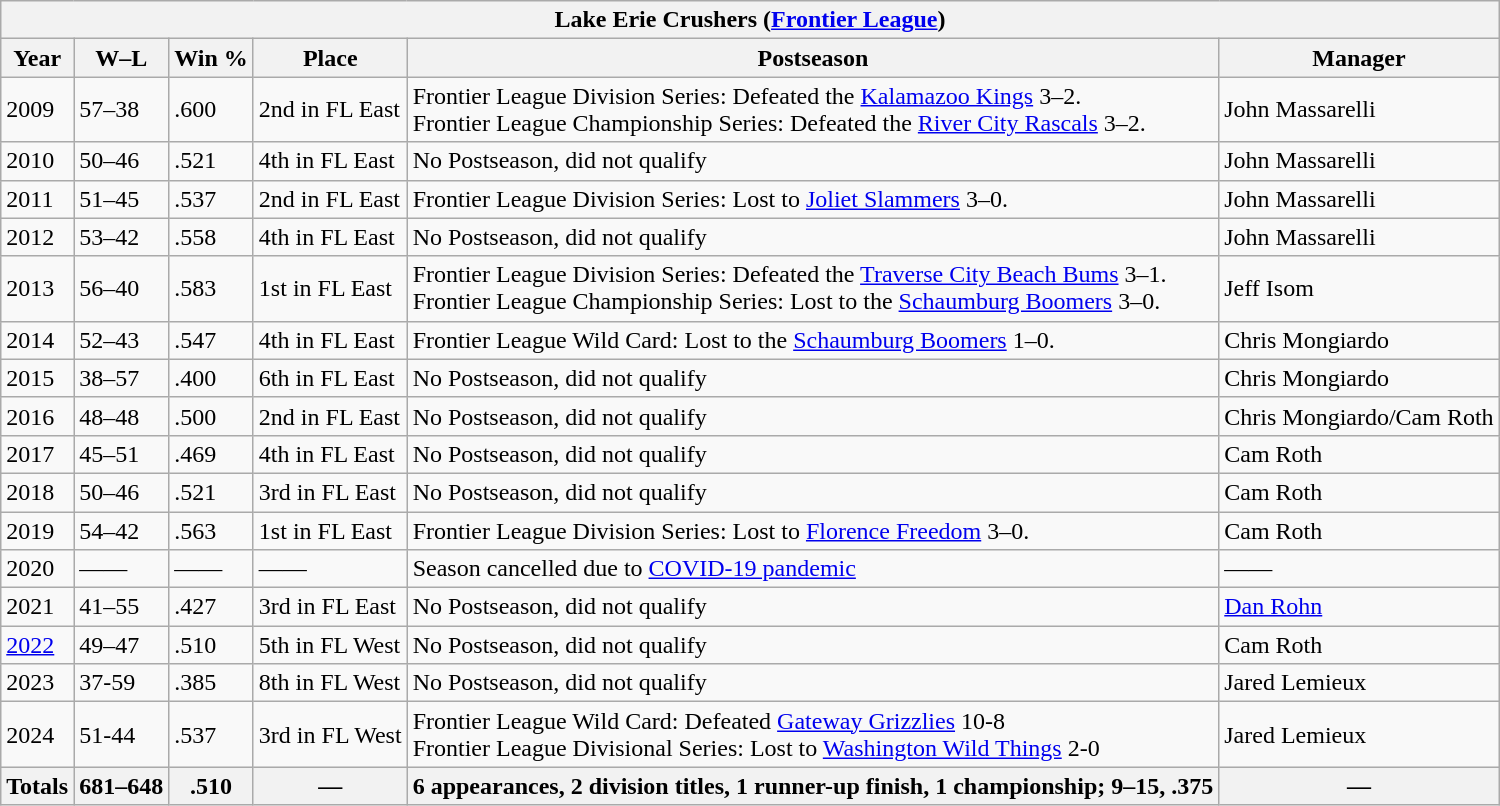<table class="wikitable">
<tr>
<th colspan="7" align="center">Lake Erie Crushers (<a href='#'>Frontier League</a>)</th>
</tr>
<tr>
<th>Year</th>
<th>W–L</th>
<th>Win %</th>
<th>Place</th>
<th>Postseason</th>
<th>Manager</th>
</tr>
<tr>
<td>2009</td>
<td>57–38</td>
<td>.600</td>
<td>2nd in FL East</td>
<td>Frontier League Division Series: Defeated the <a href='#'>Kalamazoo Kings</a> 3–2.<br>Frontier League Championship Series: Defeated the <a href='#'>River City Rascals</a> 3–2.</td>
<td>John Massarelli</td>
</tr>
<tr>
<td>2010</td>
<td>50–46</td>
<td>.521</td>
<td>4th in FL East</td>
<td>No Postseason, did not qualify</td>
<td>John Massarelli</td>
</tr>
<tr>
<td>2011</td>
<td>51–45</td>
<td>.537</td>
<td>2nd in FL East</td>
<td>Frontier League Division Series: Lost to <a href='#'>Joliet Slammers</a> 3–0.</td>
<td>John Massarelli</td>
</tr>
<tr>
<td>2012</td>
<td>53–42</td>
<td>.558</td>
<td>4th in FL East</td>
<td>No Postseason, did not qualify</td>
<td>John Massarelli</td>
</tr>
<tr>
<td>2013</td>
<td>56–40</td>
<td>.583</td>
<td>1st in FL East</td>
<td>Frontier League Division Series: Defeated the <a href='#'>Traverse City Beach Bums</a> 3–1. <br>Frontier League Championship Series: Lost to the <a href='#'>Schaumburg Boomers</a> 3–0.</td>
<td>Jeff Isom</td>
</tr>
<tr>
<td>2014</td>
<td>52–43</td>
<td>.547</td>
<td>4th in FL East</td>
<td>Frontier League Wild Card: Lost to the <a href='#'>Schaumburg Boomers</a> 1–0.</td>
<td>Chris Mongiardo</td>
</tr>
<tr>
<td>2015</td>
<td>38–57</td>
<td>.400</td>
<td>6th in FL East</td>
<td>No Postseason, did not qualify</td>
<td>Chris Mongiardo</td>
</tr>
<tr>
<td>2016</td>
<td>48–48</td>
<td>.500</td>
<td>2nd in FL East</td>
<td>No Postseason, did not qualify</td>
<td>Chris Mongiardo/Cam Roth</td>
</tr>
<tr>
<td>2017</td>
<td>45–51</td>
<td>.469</td>
<td>4th in FL East</td>
<td>No Postseason, did not qualify</td>
<td>Cam Roth</td>
</tr>
<tr>
<td>2018</td>
<td>50–46</td>
<td>.521</td>
<td>3rd in FL East</td>
<td>No Postseason, did not qualify</td>
<td>Cam Roth</td>
</tr>
<tr>
<td>2019</td>
<td>54–42</td>
<td>.563</td>
<td>1st in FL East</td>
<td>Frontier League Division Series: Lost to <a href='#'>Florence Freedom</a> 3–0.</td>
<td>Cam Roth</td>
</tr>
<tr>
<td>2020</td>
<td>——</td>
<td>——</td>
<td>——</td>
<td>Season cancelled due to <a href='#'>COVID-19 pandemic</a></td>
<td>——</td>
</tr>
<tr>
<td>2021</td>
<td>41–55</td>
<td>.427</td>
<td>3rd in FL East</td>
<td>No Postseason, did not qualify</td>
<td><a href='#'>Dan Rohn</a></td>
</tr>
<tr>
<td><a href='#'>2022</a></td>
<td>49–47</td>
<td>.510</td>
<td>5th in FL West</td>
<td>No Postseason, did not qualify</td>
<td>Cam Roth</td>
</tr>
<tr>
<td>2023</td>
<td>37-59</td>
<td>.385</td>
<td>8th in FL West</td>
<td>No Postseason, did not qualify</td>
<td>Jared Lemieux</td>
</tr>
<tr>
<td>2024</td>
<td>51-44</td>
<td>.537</td>
<td>3rd in FL West</td>
<td>Frontier League Wild Card: Defeated <a href='#'>Gateway Grizzlies</a> 10-8 <br> Frontier League Divisional Series: Lost to <a href='#'>Washington Wild Things</a> 2-0</td>
<td>Jared Lemieux</td>
</tr>
<tr>
<th>Totals</th>
<th>681–648</th>
<th>.510</th>
<th>—</th>
<th>6 appearances, 2 division titles, 1 runner-up finish, 1 championship; 9–15, .375</th>
<th>—</th>
</tr>
</table>
